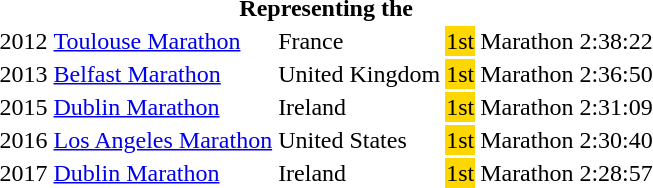<table>
<tr>
<th colspan="6">Representing the  </th>
</tr>
<tr>
<td>2012</td>
<td><a href='#'>Toulouse Marathon</a></td>
<td>France</td>
<td bgcolor=gold>1st</td>
<td>Marathon</td>
<td>2:38:22</td>
</tr>
<tr>
<td>2013</td>
<td><a href='#'>Belfast Marathon</a></td>
<td>United Kingdom</td>
<td bgcolor=gold>1st</td>
<td>Marathon</td>
<td>2:36:50</td>
</tr>
<tr>
<td>2015</td>
<td><a href='#'>Dublin Marathon</a></td>
<td>Ireland</td>
<td bgcolor=gold>1st</td>
<td>Marathon</td>
<td>2:31:09 </td>
</tr>
<tr>
<td>2016</td>
<td><a href='#'>Los Angeles Marathon</a></td>
<td>United States</td>
<td bgcolor=gold>1st</td>
<td>Marathon</td>
<td>2:30:40 </td>
</tr>
<tr>
<td>2017</td>
<td><a href='#'>Dublin Marathon</a></td>
<td>Ireland</td>
<td bgcolor=gold>1st</td>
<td>Marathon</td>
<td>2:28:57 </td>
</tr>
<tr>
</tr>
</table>
